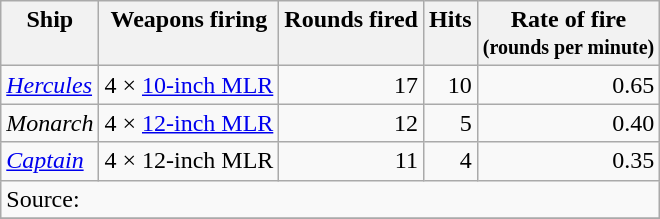<table class="wikitable">
<tr valign=top>
<th>Ship</th>
<th>Weapons firing</th>
<th>Rounds fired</th>
<th>Hits</th>
<th>Rate of fire <br><small>(rounds per minute)</small></th>
</tr>
<tr valign=top>
<td><a href='#'><em>Hercules</em></a></td>
<td>4 × <a href='#'>10-inch MLR</a></td>
<td align=right>17</td>
<td align=right>10</td>
<td align=right>0.65</td>
</tr>
<tr valign=top>
<td><em> Monarch</em></td>
<td>4 × <a href='#'>12-inch MLR</a></td>
<td align=right>12</td>
<td align=right>5</td>
<td align=right>0.40</td>
</tr>
<tr valign=top>
<td><a href='#'><em>Captain</em></a></td>
<td>4 × 12-inch MLR</td>
<td align=right>11</td>
<td align=right>4</td>
<td align=right>0.35</td>
</tr>
<tr valign=top>
<td colspan=5>Source:</td>
</tr>
<tr>
</tr>
</table>
